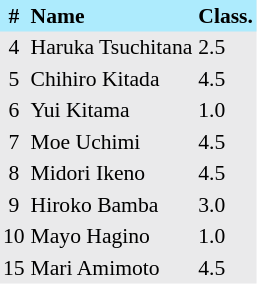<table border=0 cellpadding=2 cellspacing=0  |- bgcolor=#EAEAEB style="text-align:center; font-size:90%;">
<tr bgcolor=#ADEBFD>
<th>#</th>
<th align=left>Name</th>
<th align=left>Class.</th>
</tr>
<tr>
<td>4</td>
<td align=left>Haruka Tsuchitana</td>
<td align=left>2.5</td>
</tr>
<tr>
<td>5</td>
<td align=left>Chihiro Kitada</td>
<td align=left>4.5</td>
</tr>
<tr>
<td>6</td>
<td align=left>Yui Kitama</td>
<td align=left>1.0</td>
</tr>
<tr>
<td>7</td>
<td align=left>Moe Uchimi</td>
<td align=left>4.5</td>
</tr>
<tr>
<td>8</td>
<td align=left>Midori Ikeno</td>
<td align=left>4.5</td>
</tr>
<tr>
<td>9</td>
<td align=left>Hiroko Bamba</td>
<td align=left>3.0</td>
</tr>
<tr>
<td>10</td>
<td align=left>Mayo Hagino</td>
<td align=left>1.0</td>
</tr>
<tr>
<td>15</td>
<td align=left>Mari Amimoto</td>
<td align=left>4.5</td>
</tr>
</table>
